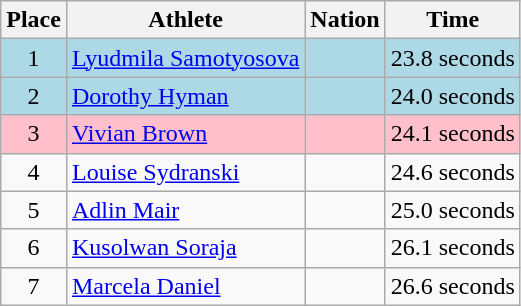<table class=wikitable>
<tr>
<th>Place</th>
<th>Athlete</th>
<th>Nation</th>
<th>Time</th>
</tr>
<tr align=center bgcolor=lightblue>
<td>1</td>
<td align=left><a href='#'>Lyudmila Samotyosova</a></td>
<td align=left></td>
<td>23.8 seconds</td>
</tr>
<tr align=center bgcolor=lightblue>
<td>2</td>
<td align=left><a href='#'>Dorothy Hyman</a></td>
<td align=left></td>
<td>24.0 seconds</td>
</tr>
<tr align=center bgcolor=pink>
<td>3</td>
<td align=left><a href='#'>Vivian Brown</a></td>
<td align=left></td>
<td>24.1 seconds</td>
</tr>
<tr align=center>
<td>4</td>
<td align=left><a href='#'>Louise Sydranski</a></td>
<td align=left></td>
<td>24.6 seconds</td>
</tr>
<tr align=center>
<td>5</td>
<td align=left><a href='#'>Adlin Mair</a></td>
<td align=left></td>
<td>25.0 seconds</td>
</tr>
<tr align=center>
<td>6</td>
<td align=left><a href='#'>Kusolwan Soraja</a></td>
<td align=left></td>
<td>26.1 seconds</td>
</tr>
<tr align=center>
<td>7</td>
<td align=left><a href='#'>Marcela Daniel</a></td>
<td align=left></td>
<td>26.6 seconds</td>
</tr>
</table>
